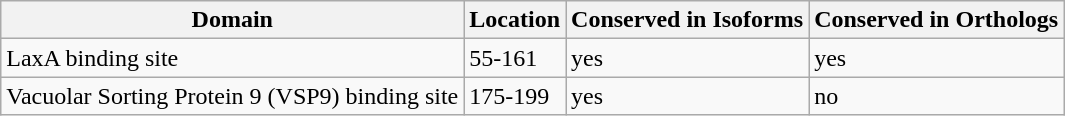<table class="wikitable">
<tr>
<th>Domain</th>
<th>Location</th>
<th>Conserved in Isoforms</th>
<th>Conserved in Orthologs</th>
</tr>
<tr>
<td>LaxA binding site</td>
<td>55-161</td>
<td>yes</td>
<td>yes</td>
</tr>
<tr>
<td>Vacuolar Sorting Protein 9 (VSP9) binding site</td>
<td>175-199</td>
<td>yes</td>
<td>no</td>
</tr>
</table>
